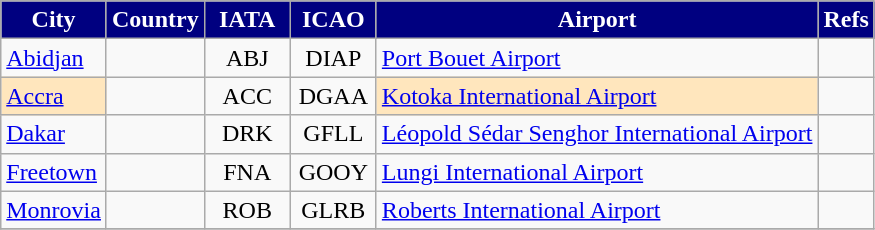<table class="sortable wikitable toccolours">
<tr>
<th style="background:#000080;color: white">City</th>
<th style="background:#000080;color: white">Country</th>
<th style="background:#000080; color:white; width:50px;">IATA</th>
<th style="background:#000080; color:white; width:50px;">ICAO</th>
<th style="background:#000080;color: white">Airport</th>
<th style="background:#000080;color: white" class="unsortable">Refs</th>
</tr>
<tr>
<td><a href='#'>Abidjan</a></td>
<td></td>
<td align=center>ABJ</td>
<td align=center>DIAP</td>
<td><a href='#'>Port Bouet Airport</a></td>
<td></td>
</tr>
<tr>
<td style="background-color: #FFE6BD"><a href='#'>Accra</a></td>
<td></td>
<td align=center>ACC</td>
<td align=center>DGAA</td>
<td style="background-color: #FFE6BD"><a href='#'>Kotoka International Airport</a></td>
<td></td>
</tr>
<tr>
<td><a href='#'>Dakar</a></td>
<td></td>
<td align=center>DRK</td>
<td align=center>GFLL</td>
<td><a href='#'>Léopold Sédar Senghor International Airport</a></td>
<td></td>
</tr>
<tr>
<td><a href='#'>Freetown</a></td>
<td></td>
<td align=center>FNA</td>
<td align=center>GOOY</td>
<td><a href='#'>Lungi International Airport</a></td>
<td></td>
</tr>
<tr>
<td><a href='#'>Monrovia</a></td>
<td></td>
<td align=center>ROB</td>
<td align=center>GLRB</td>
<td><a href='#'>Roberts International Airport</a></td>
<td></td>
</tr>
<tr>
</tr>
</table>
